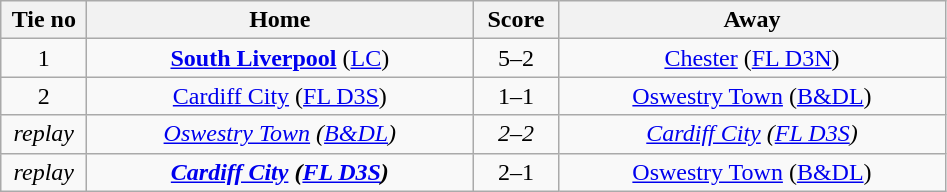<table class="wikitable" style="text-align:center">
<tr>
<th width=50>Tie no</th>
<th width=250>Home</th>
<th width=50>Score</th>
<th width=250>Away</th>
</tr>
<tr>
<td>1</td>
<td><strong><a href='#'>South Liverpool</a></strong> (<a href='#'>LC</a>)</td>
<td>5–2</td>
<td><a href='#'>Chester</a> (<a href='#'>FL D3N</a>)</td>
</tr>
<tr>
<td>2</td>
<td><a href='#'>Cardiff City</a> (<a href='#'>FL D3S</a>)</td>
<td>1–1</td>
<td><a href='#'>Oswestry Town</a> (<a href='#'>B&DL</a>)</td>
</tr>
<tr>
<td><em>replay</em></td>
<td><em><a href='#'>Oswestry Town</a> (<a href='#'>B&DL</a>)</em></td>
<td><em>2–2</em></td>
<td><em><a href='#'>Cardiff City</a> (<a href='#'>FL D3S</a>)</em></td>
</tr>
<tr>
<td><em>replay</em></td>
<td><strong><em><a href='#'>Cardiff City</a><strong> (<a href='#'>FL D3S</a>)<em></td>
<td></em>2–1<em></td>
<td></em><a href='#'>Oswestry Town</a> (<a href='#'>B&DL</a>)<em></td>
</tr>
</table>
